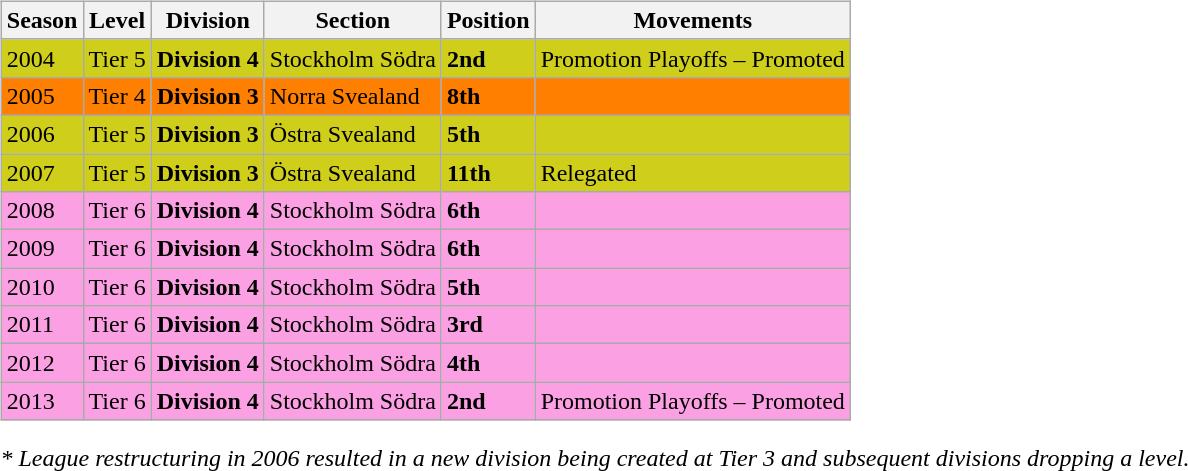<table>
<tr>
<td valign="top" width=0%><br><table class="wikitable">
<tr style="background:#f0f6fa;">
<th><strong>Season</strong></th>
<th><strong>Level</strong></th>
<th><strong>Division</strong></th>
<th><strong>Section</strong></th>
<th><strong>Position</strong></th>
<th><strong>Movements</strong></th>
</tr>
<tr>
<td style="background:#CECE1B;">2004</td>
<td style="background:#CECE1B;">Tier 5</td>
<td style="background:#CECE1B;"><strong>Division 4</strong></td>
<td style="background:#CECE1B;">Stockholm Södra</td>
<td style="background:#CECE1B;"><strong>2nd</strong></td>
<td style="background:#CECE1B;">Promotion Playoffs – Promoted</td>
</tr>
<tr>
<td style="background:#FF7F00;">2005</td>
<td style="background:#FF7F00;">Tier 4</td>
<td style="background:#FF7F00;"><strong>Division 3</strong></td>
<td style="background:#FF7F00;">Norra Svealand</td>
<td style="background:#FF7F00;"><strong>8th</strong></td>
<td style="background:#FF7F00;"></td>
</tr>
<tr>
<td style="background:#CECE1B;">2006</td>
<td style="background:#CECE1B;">Tier 5</td>
<td style="background:#CECE1B;"><strong>Division 3</strong></td>
<td style="background:#CECE1B;">Östra Svealand</td>
<td style="background:#CECE1B;"><strong>5th</strong></td>
<td style="background:#CECE1B;"></td>
</tr>
<tr>
<td style="background:#CECE1B;">2007</td>
<td style="background:#CECE1B;">Tier 5</td>
<td style="background:#CECE1B;"><strong>Division 3</strong></td>
<td style="background:#CECE1B;">Östra Svealand</td>
<td style="background:#CECE1B;"><strong>11th</strong></td>
<td style="background:#CECE1B;">Relegated</td>
</tr>
<tr>
<td style="background:#FBA0E3;">2008</td>
<td style="background:#FBA0E3;">Tier 6</td>
<td style="background:#FBA0E3;"><strong>Division 4</strong></td>
<td style="background:#FBA0E3;">Stockholm Södra</td>
<td style="background:#FBA0E3;"><strong>6th</strong></td>
<td style="background:#FBA0E3;"></td>
</tr>
<tr>
<td style="background:#FBA0E3;">2009</td>
<td style="background:#FBA0E3;">Tier 6</td>
<td style="background:#FBA0E3;"><strong>Division 4</strong></td>
<td style="background:#FBA0E3;">Stockholm Södra</td>
<td style="background:#FBA0E3;"><strong>6th</strong></td>
<td style="background:#FBA0E3;"></td>
</tr>
<tr>
<td style="background:#FBA0E3;">2010</td>
<td style="background:#FBA0E3;">Tier 6</td>
<td style="background:#FBA0E3;"><strong>Division 4</strong></td>
<td style="background:#FBA0E3;">Stockholm Södra</td>
<td style="background:#FBA0E3;"><strong>5th</strong></td>
<td style="background:#FBA0E3;"></td>
</tr>
<tr>
<td style="background:#FBA0E3;">2011</td>
<td style="background:#FBA0E3;">Tier 6</td>
<td style="background:#FBA0E3;"><strong>Division 4</strong></td>
<td style="background:#FBA0E3;">Stockholm Södra</td>
<td style="background:#FBA0E3;"><strong>3rd</strong></td>
<td style="background:#FBA0E3;"></td>
</tr>
<tr>
<td style="background:#FBA0E3;">2012</td>
<td style="background:#FBA0E3;">Tier 6</td>
<td style="background:#FBA0E3;"><strong>Division 4</strong></td>
<td style="background:#FBA0E3;">Stockholm Södra</td>
<td style="background:#FBA0E3;"><strong>4th</strong></td>
<td style="background:#FBA0E3;"></td>
</tr>
<tr>
<td style="background:#FBA0E3;">2013</td>
<td style="background:#FBA0E3;">Tier 6</td>
<td style="background:#FBA0E3;"><strong>Division 4</strong></td>
<td style="background:#FBA0E3;">Stockholm Södra</td>
<td style="background:#FBA0E3;"><strong>2nd</strong></td>
<td style="background:#FBA0E3;">Promotion Playoffs – Promoted</td>
</tr>
</table>
<em>* League restructuring in 2006 resulted in a new division being created at Tier 3 and subsequent divisions dropping a level.</em>


</td>
</tr>
</table>
